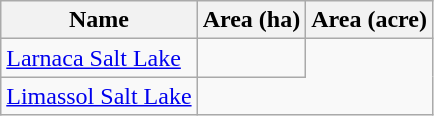<table class="wikitable">
<tr>
<th scope="col" align=left>Name</th>
<th scope="col">Area (ha)</th>
<th scope="col">Area (acre)</th>
</tr>
<tr ---->
<td><a href='#'>Larnaca Salt Lake</a></td>
<td></td>
</tr>
<tr>
<td><a href='#'>Limassol Salt Lake</a></td>
</tr>
</table>
